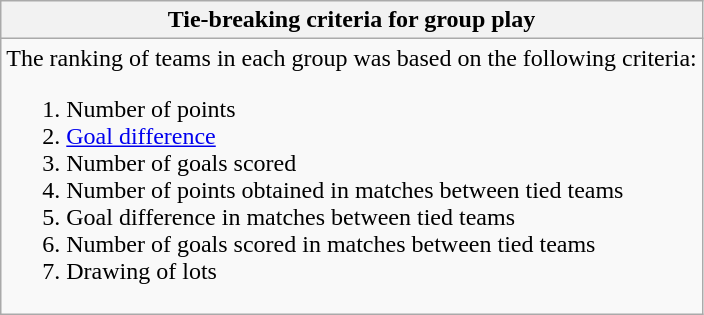<table class="wikitable collapsible collapsed">
<tr>
<th>Tie-breaking criteria for group play</th>
</tr>
<tr>
<td>The ranking of teams in each group was based on the following criteria:<br><ol><li>Number of points</li><li><a href='#'>Goal difference</a></li><li>Number of goals scored</li><li>Number of points obtained in matches between tied teams</li><li>Goal difference in matches between tied teams</li><li>Number of goals scored in matches between tied teams</li><li>Drawing of lots</li></ol></td>
</tr>
</table>
